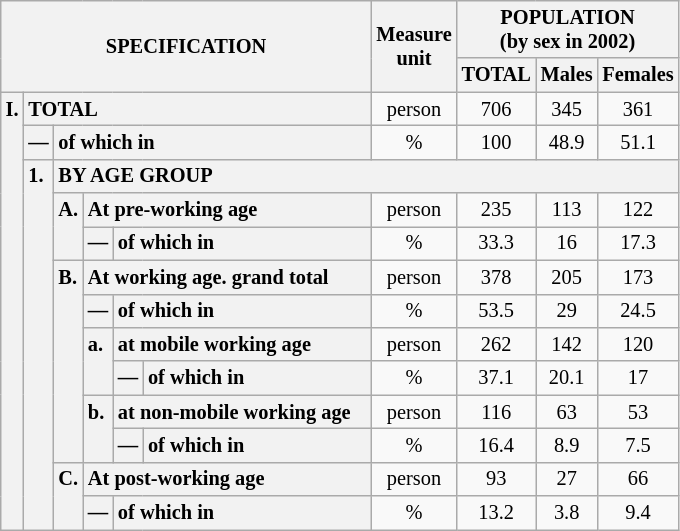<table class="wikitable" style="font-size:85%; text-align:center">
<tr>
<th rowspan="2" colspan="6">SPECIFICATION</th>
<th rowspan="2">Measure<br> unit</th>
<th colspan="3" rowspan="1">POPULATION<br> (by sex in 2002)</th>
</tr>
<tr>
<th>TOTAL</th>
<th>Males</th>
<th>Females</th>
</tr>
<tr>
<th style="text-align:left" valign="top" rowspan="13">I.</th>
<th style="text-align:left" colspan="5">TOTAL</th>
<td>person</td>
<td>706</td>
<td>345</td>
<td>361</td>
</tr>
<tr>
<th style="text-align:left" valign="top">—</th>
<th style="text-align:left" colspan="4">of which in</th>
<td>%</td>
<td>100</td>
<td>48.9</td>
<td>51.1</td>
</tr>
<tr>
<th style="text-align:left" valign="top" rowspan="11">1.</th>
<th style="text-align:left" colspan="19">BY AGE GROUP</th>
</tr>
<tr>
<th style="text-align:left" valign="top" rowspan="2">A.</th>
<th style="text-align:left" colspan="3">At pre-working age</th>
<td>person</td>
<td>235</td>
<td>113</td>
<td>122</td>
</tr>
<tr>
<th style="text-align:left" valign="top">—</th>
<th style="text-align:left" valign="top" colspan="2">of which in</th>
<td>%</td>
<td>33.3</td>
<td>16</td>
<td>17.3</td>
</tr>
<tr>
<th style="text-align:left" valign="top" rowspan="6">B.</th>
<th style="text-align:left" colspan="3">At working age. grand total</th>
<td>person</td>
<td>378</td>
<td>205</td>
<td>173</td>
</tr>
<tr>
<th style="text-align:left" valign="top">—</th>
<th style="text-align:left" valign="top" colspan="2">of which in</th>
<td>%</td>
<td>53.5</td>
<td>29</td>
<td>24.5</td>
</tr>
<tr>
<th style="text-align:left" valign="top" rowspan="2">a.</th>
<th style="text-align:left" colspan="2">at mobile working age</th>
<td>person</td>
<td>262</td>
<td>142</td>
<td>120</td>
</tr>
<tr>
<th style="text-align:left" valign="top">—</th>
<th style="text-align:left" valign="top" colspan="1">of which in                        </th>
<td>%</td>
<td>37.1</td>
<td>20.1</td>
<td>17</td>
</tr>
<tr>
<th style="text-align:left" valign="top" rowspan="2">b.</th>
<th style="text-align:left" colspan="2">at non-mobile working age</th>
<td>person</td>
<td>116</td>
<td>63</td>
<td>53</td>
</tr>
<tr>
<th style="text-align:left" valign="top">—</th>
<th style="text-align:left" valign="top" colspan="1">of which in                        </th>
<td>%</td>
<td>16.4</td>
<td>8.9</td>
<td>7.5</td>
</tr>
<tr>
<th style="text-align:left" valign="top" rowspan="2">C.</th>
<th style="text-align:left" colspan="3">At post-working age</th>
<td>person</td>
<td>93</td>
<td>27</td>
<td>66</td>
</tr>
<tr>
<th style="text-align:left" valign="top">—</th>
<th style="text-align:left" valign="top" colspan="2">of which in</th>
<td>%</td>
<td>13.2</td>
<td>3.8</td>
<td>9.4</td>
</tr>
</table>
